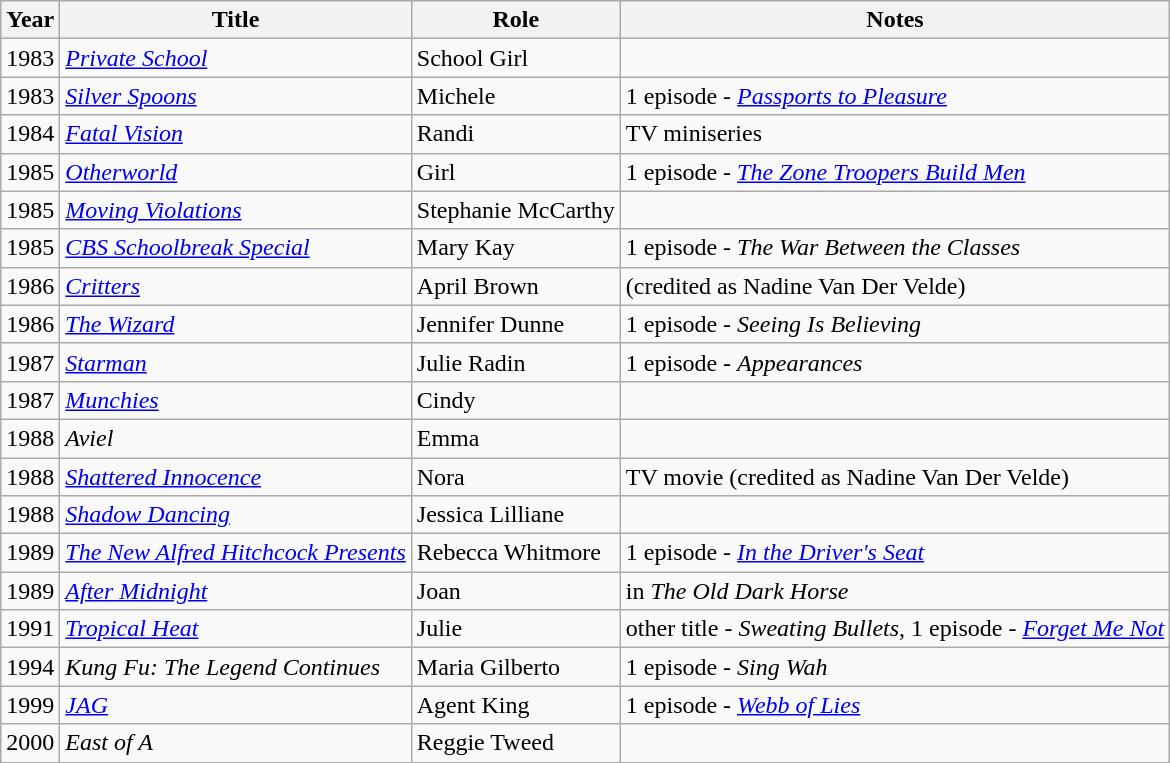<table class="wikitable sortable">
<tr>
<th>Year</th>
<th>Title</th>
<th>Role</th>
<th class="unsortable">Notes</th>
</tr>
<tr>
<td>1983</td>
<td><em><a href='#'>Private School</a></em></td>
<td>School Girl</td>
<td></td>
</tr>
<tr>
<td>1983</td>
<td><em><a href='#'>Silver Spoons</a></em></td>
<td>Michele</td>
<td>1 episode - <em><a href='#'>Passports to Pleasure</a></em></td>
</tr>
<tr>
<td>1984</td>
<td><em><a href='#'>Fatal Vision</a></em></td>
<td>Randi</td>
<td>TV miniseries</td>
</tr>
<tr>
<td>1985</td>
<td><em><a href='#'>Otherworld</a></em></td>
<td>Girl</td>
<td>1 episode - <em><a href='#'>The Zone Troopers Build Men</a></em></td>
</tr>
<tr>
<td>1985</td>
<td><em><a href='#'>Moving Violations</a></em></td>
<td>Stephanie McCarthy</td>
<td></td>
</tr>
<tr>
<td>1985</td>
<td><em><a href='#'>CBS Schoolbreak Special</a></em></td>
<td>Mary Kay</td>
<td>1 episode - <em>The War Between the Classes</em></td>
</tr>
<tr>
<td>1986</td>
<td><em><a href='#'>Critters</a></em></td>
<td>April Brown</td>
<td>(credited as Nadine Van Der Velde)</td>
</tr>
<tr>
<td>1986</td>
<td data-sort-value="Wizard, The"><em><a href='#'>The Wizard</a></em></td>
<td>Jennifer Dunne</td>
<td>1 episode - <em>Seeing Is Believing</em></td>
</tr>
<tr>
<td>1987</td>
<td><em><a href='#'>Starman</a></em></td>
<td>Julie Radin</td>
<td>1 episode - <em>Appearances</em></td>
</tr>
<tr>
<td>1987</td>
<td><em><a href='#'>Munchies</a></em></td>
<td>Cindy</td>
<td></td>
</tr>
<tr>
<td>1988</td>
<td><em>Aviel</em></td>
<td>Emma</td>
<td></td>
</tr>
<tr>
<td>1988</td>
<td><em><a href='#'>Shattered Innocence</a></em></td>
<td>Nora</td>
<td>TV movie (credited as Nadine Van Der Velde)</td>
</tr>
<tr>
<td>1988</td>
<td><em><a href='#'>Shadow Dancing</a></em></td>
<td>Jessica Lilliane</td>
<td></td>
</tr>
<tr>
<td>1989</td>
<td data-sort-value="New Alfred Hitchcock Presents, The"><em><a href='#'>The New Alfred Hitchcock Presents</a></em></td>
<td>Rebecca Whitmore</td>
<td>1 episode - <em><a href='#'>In the Driver's Seat</a></em></td>
</tr>
<tr>
<td>1989</td>
<td><em><a href='#'>After Midnight</a></em></td>
<td>Joan</td>
<td>in <em>The Old Dark Horse</em></td>
</tr>
<tr>
<td>1991</td>
<td><em><a href='#'>Tropical Heat</a></em></td>
<td>Julie</td>
<td>other title - <em>Sweating Bullets</em>, 1 episode - <em><a href='#'>Forget Me Not</a></em></td>
</tr>
<tr>
<td>1994</td>
<td><em>Kung Fu: The Legend Continues</em></td>
<td>Maria Gilberto</td>
<td>1 episode - <em>Sing Wah</em></td>
</tr>
<tr>
<td>1999</td>
<td><em><a href='#'>JAG</a></em></td>
<td>Agent King</td>
<td>1 episode - <em><a href='#'>Webb of Lies</a></em></td>
</tr>
<tr>
<td>2000</td>
<td><em>East of A</em></td>
<td>Reggie Tweed</td>
<td></td>
</tr>
</table>
